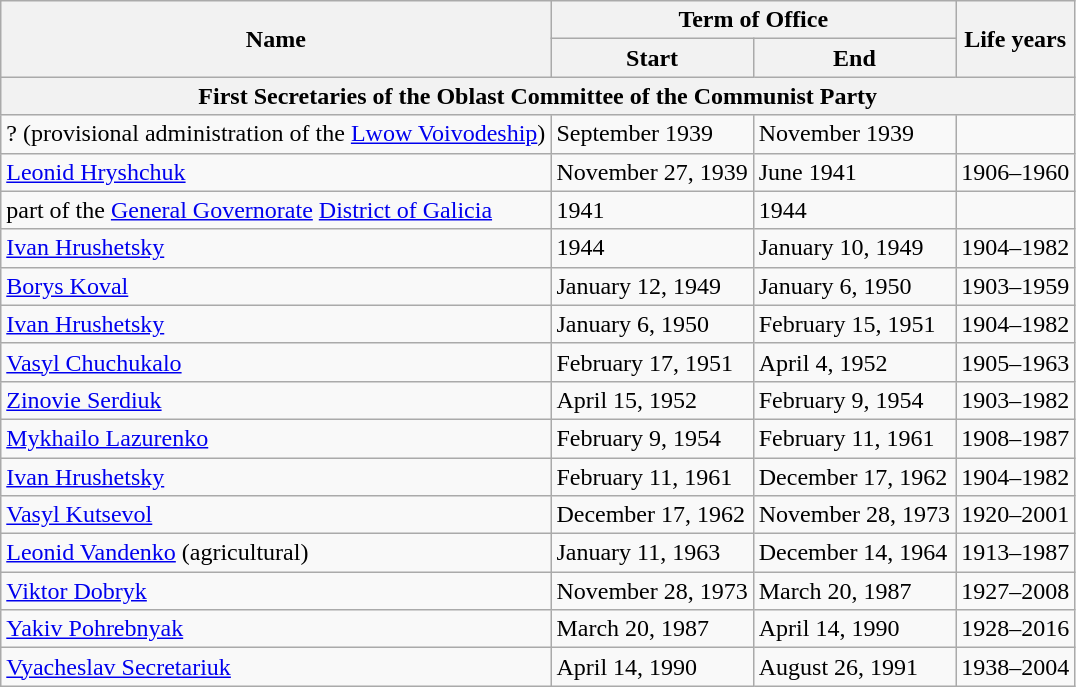<table class="wikitable">
<tr>
<th rowspan="2">Name</th>
<th colspan="2">Term of Office</th>
<th rowspan="2">Life years</th>
</tr>
<tr>
<th>Start</th>
<th>End</th>
</tr>
<tr>
<th colspan="4">First Secretaries of the Oblast Committee of the Communist Party</th>
</tr>
<tr>
<td>? (provisional administration of the <a href='#'>Lwow Voivodeship</a>)</td>
<td>September 1939</td>
<td>November 1939</td>
<td></td>
</tr>
<tr>
<td><a href='#'>Leonid Hryshchuk</a></td>
<td>November 27, 1939</td>
<td>June 1941</td>
<td>1906–1960</td>
</tr>
<tr>
<td>part of the <a href='#'>General Governorate</a> <a href='#'>District of Galicia</a></td>
<td>1941</td>
<td>1944</td>
<td></td>
</tr>
<tr>
<td><a href='#'>Ivan Hrushetsky</a></td>
<td>1944</td>
<td>January 10, 1949</td>
<td>1904–1982</td>
</tr>
<tr>
<td><a href='#'>Borys Koval</a></td>
<td>January 12, 1949</td>
<td>January 6, 1950</td>
<td>1903–1959</td>
</tr>
<tr>
<td><a href='#'>Ivan Hrushetsky</a></td>
<td>January 6, 1950</td>
<td>February 15, 1951</td>
<td>1904–1982</td>
</tr>
<tr>
<td><a href='#'>Vasyl Chuchukalo</a></td>
<td>February 17, 1951</td>
<td>April 4, 1952</td>
<td>1905–1963</td>
</tr>
<tr>
<td><a href='#'>Zinovie Serdiuk</a></td>
<td>April 15, 1952</td>
<td>February 9, 1954</td>
<td>1903–1982</td>
</tr>
<tr>
<td><a href='#'>Mykhailo Lazurenko</a></td>
<td>February 9, 1954</td>
<td>February 11, 1961</td>
<td>1908–1987</td>
</tr>
<tr>
<td><a href='#'>Ivan Hrushetsky</a></td>
<td>February 11, 1961</td>
<td>December 17, 1962</td>
<td>1904–1982</td>
</tr>
<tr>
<td><a href='#'>Vasyl Kutsevol</a></td>
<td>December 17, 1962</td>
<td>November 28, 1973</td>
<td>1920–2001</td>
</tr>
<tr>
<td><a href='#'>Leonid Vandenko</a> (agricultural)</td>
<td>January 11, 1963</td>
<td>December 14, 1964</td>
<td>1913–1987</td>
</tr>
<tr>
<td><a href='#'>Viktor Dobryk</a></td>
<td>November 28, 1973</td>
<td>March 20, 1987</td>
<td>1927–2008</td>
</tr>
<tr>
<td><a href='#'>Yakiv Pohrebnyak</a></td>
<td>March 20, 1987</td>
<td>April 14, 1990</td>
<td>1928–2016</td>
</tr>
<tr>
<td><a href='#'>Vyacheslav Secretariuk</a></td>
<td>April 14, 1990</td>
<td>August 26, 1991</td>
<td>1938–2004</td>
</tr>
</table>
